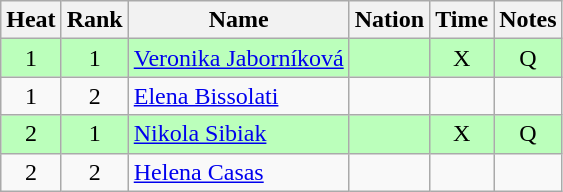<table class="wikitable sortable" style="text-align:center">
<tr>
<th>Heat</th>
<th>Rank</th>
<th>Name</th>
<th>Nation</th>
<th>Time</th>
<th>Notes</th>
</tr>
<tr bgcolor=bbffbb>
<td>1</td>
<td>1</td>
<td align=left><a href='#'>Veronika Jaborníková</a></td>
<td align=left></td>
<td>X</td>
<td>Q</td>
</tr>
<tr>
<td>1</td>
<td>2</td>
<td align=left><a href='#'>Elena Bissolati</a></td>
<td align=left></td>
<td></td>
<td></td>
</tr>
<tr bgcolor=bbffbb>
<td>2</td>
<td>1</td>
<td align=left><a href='#'>Nikola Sibiak</a></td>
<td align=left></td>
<td>X</td>
<td>Q</td>
</tr>
<tr>
<td>2</td>
<td>2</td>
<td align=left><a href='#'>Helena Casas</a></td>
<td align=left></td>
<td></td>
<td></td>
</tr>
</table>
